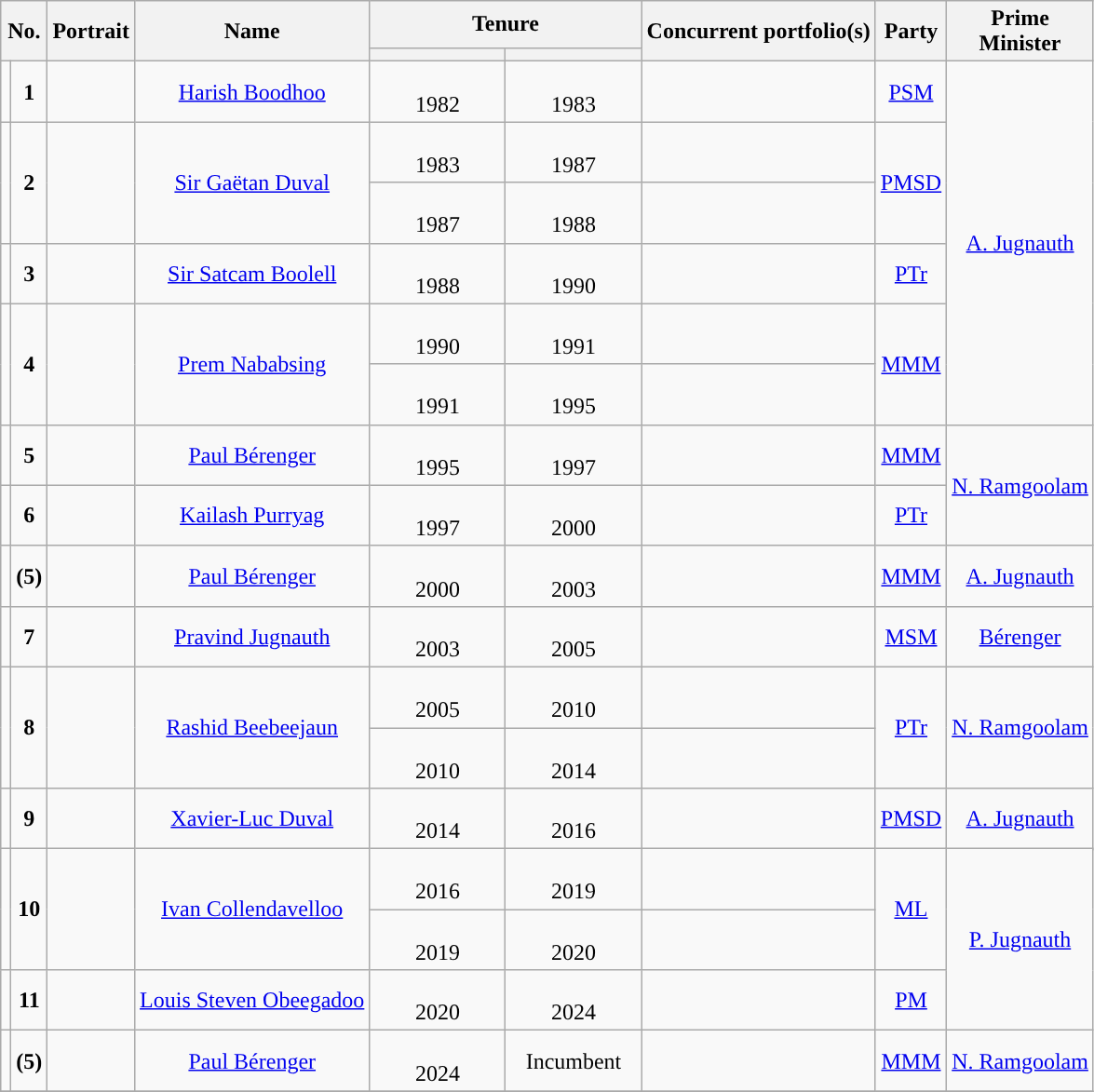<table class="wikitable" style="font-size:100%;text-align:center">
<tr>
<th rowspan="2" colspan="2">No.</th>
<th rowspan="2">Portrait</th>
<th rowspan="2">Name<br></th>
<th colspan="2">Tenure</th>
<th rowspan="2">Concurrent portfolio(s)</th>
<th rowspan="2">Party</th>
<th rowspan="2">Prime<br>Minister</th>
</tr>
<tr>
<th width="90"></th>
<th width="90"></th>
</tr>
<tr>
<td style="background: "></td>
<td><strong>1</strong></td>
<td></td>
<td><a href='#'>Harish Boodhoo</a><br></td>
<td><br>1982</td>
<td><br>1983</td>
<td><small></small></td>
<td><a href='#'>PSM</a></td>
<td rowspan="6"><a href='#'>A. Jugnauth</a></td>
</tr>
<tr>
<td rowspan=2 style="background: "></td>
<td rowspan=2><strong>2</strong></td>
<td rowspan=2></td>
<td rowspan=2><a href='#'>Sir Gaëtan Duval</a><br></td>
<td><br>1983</td>
<td><br>1987</td>
<td><small></small></td>
<td rowspan=2><a href='#'>PMSD</a></td>
</tr>
<tr>
<td><br>1987</td>
<td><br>1988</td>
<td><small></small></td>
</tr>
<tr>
<td style="background: "></td>
<td><strong>3</strong></td>
<td></td>
<td><a href='#'>Sir Satcam Boolell</a><br></td>
<td><br>1988</td>
<td><br>1990</td>
<td><small></small></td>
<td><a href='#'>PTr</a></td>
</tr>
<tr>
<td rowspan=2 style="background: "></td>
<td rowspan=2><strong>4</strong></td>
<td rowspan=2></td>
<td rowspan=2><a href='#'>Prem Nababsing</a><br></td>
<td><br>1990</td>
<td><br>1991</td>
<td><small></small></td>
<td rowspan=2><a href='#'>MMM</a></td>
</tr>
<tr>
<td><br>1991</td>
<td><br>1995</td>
<td><small></small></td>
</tr>
<tr>
<td style="background: "></td>
<td><strong>5</strong></td>
<td></td>
<td><a href='#'>Paul Bérenger</a><br></td>
<td><br>1995</td>
<td><br>1997</td>
<td><small></small></td>
<td><a href='#'>MMM</a></td>
<td rowspan="2"><a href='#'>N. Ramgoolam</a></td>
</tr>
<tr>
<td style="background: "></td>
<td><strong>6</strong></td>
<td></td>
<td><a href='#'>Kailash Purryag</a><br></td>
<td><br>1997</td>
<td><br>2000</td>
<td><small></small></td>
<td><a href='#'>PTr</a></td>
</tr>
<tr>
<td style="background: "></td>
<td><strong>(5)</strong></td>
<td></td>
<td><a href='#'>Paul Bérenger</a><br></td>
<td><br>2000</td>
<td><br>2003</td>
<td><small></small></td>
<td><a href='#'>MMM</a></td>
<td><a href='#'>A. Jugnauth</a></td>
</tr>
<tr>
<td style="background: "></td>
<td><strong>7</strong></td>
<td></td>
<td><a href='#'>Pravind Jugnauth</a><br></td>
<td><br>2003</td>
<td><br>2005</td>
<td><small></small></td>
<td><a href='#'>MSM</a></td>
<td><a href='#'>Bérenger</a></td>
</tr>
<tr>
<td rowspan="2" style="background: "></td>
<td rowspan="2"><strong>8</strong></td>
<td rowspan="2"></td>
<td rowspan="2"><a href='#'>Rashid Beebeejaun</a><br></td>
<td><br>2005</td>
<td><br>2010</td>
<td><small></small></td>
<td rowspan="2"><a href='#'>PTr</a></td>
<td rowspan="2"><a href='#'>N. Ramgoolam</a></td>
</tr>
<tr>
<td><br>2010</td>
<td><br>2014</td>
<td><small></small></td>
</tr>
<tr>
<td style="background: "></td>
<td><strong>9</strong></td>
<td></td>
<td><a href='#'>Xavier-Luc Duval</a><br></td>
<td><br>2014</td>
<td><br>2016</td>
<td><small></small></td>
<td><a href='#'>PMSD</a></td>
<td rowspan="2"><a href='#'>A. Jugnauth</a></td>
</tr>
<tr>
<td rowspan="3" style="background: "></td>
<td rowspan="3"><strong>10</strong></td>
<td rowspan="3"></td>
<td rowspan="3"><a href='#'>Ivan Collendavelloo</a><br></td>
<td rowspan="2"><br>2016</td>
<td rowspan="2"><br>2019</td>
<td rowspan="2"><small></small></td>
<td rowspan="3"><a href='#'>ML</a></td>
</tr>
<tr>
<td rowspan="3"><a href='#'>P. Jugnauth</a></td>
</tr>
<tr>
<td><br>2019</td>
<td><br>2020</td>
<td><small></small></td>
</tr>
<tr>
<td style="background: "></td>
<td><strong>11</strong></td>
<td></td>
<td><a href='#'>Louis Steven Obeegadoo</a><br></td>
<td><br>2020</td>
<td><br>2024</td>
<td><small></small></td>
<td><a href='#'>PM</a></td>
</tr>
<tr>
<td style="background: "></td>
<td><strong>(5)</strong></td>
<td></td>
<td><a href='#'>Paul Bérenger</a><br></td>
<td><br>2024</td>
<td>Incumbent</td>
<td><small></small></td>
<td><a href='#'>MMM</a></td>
<td><a href='#'>N. Ramgoolam</a></td>
</tr>
<tr>
</tr>
</table>
